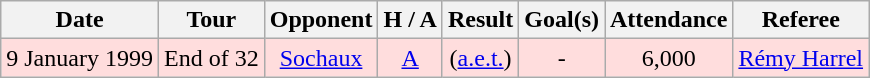<table class="wikitable" style="text-align:center">
<tr>
<th class="wikitable">Date</th>
<th>Tour</th>
<th>Opponent</th>
<th>H / A</th>
<th>Result</th>
<th>Goal(s)</th>
<th>Attendance</th>
<th>Referee</th>
</tr>
<tr style="background:#fdd;">
<td>9 January 1999</td>
<td>End of 32</td>
<td><a href='#'>Sochaux</a></td>
<td><a href='#'>A</a></td>
<td> (<a href='#'>a.e.t.</a>)</td>
<td>-</td>
<td>6,000</td>
<td><a href='#'>Rémy Harrel</a></td>
</tr>
</table>
